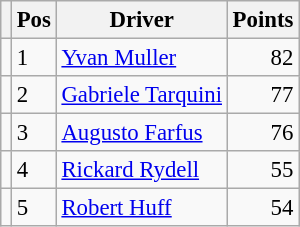<table class="wikitable" style="font-size: 95%;">
<tr>
<th></th>
<th>Pos</th>
<th>Driver</th>
<th>Points</th>
</tr>
<tr>
<td align="left"></td>
<td>1</td>
<td> <a href='#'>Yvan Muller</a></td>
<td align="right">82</td>
</tr>
<tr>
<td align="left"></td>
<td>2</td>
<td> <a href='#'>Gabriele Tarquini</a></td>
<td align="right">77</td>
</tr>
<tr>
<td align="left"></td>
<td>3</td>
<td> <a href='#'>Augusto Farfus</a></td>
<td align="right">76</td>
</tr>
<tr>
<td align="left"></td>
<td>4</td>
<td> <a href='#'>Rickard Rydell</a></td>
<td align="right">55</td>
</tr>
<tr>
<td align="left"></td>
<td>5</td>
<td> <a href='#'>Robert Huff</a></td>
<td align="right">54</td>
</tr>
</table>
